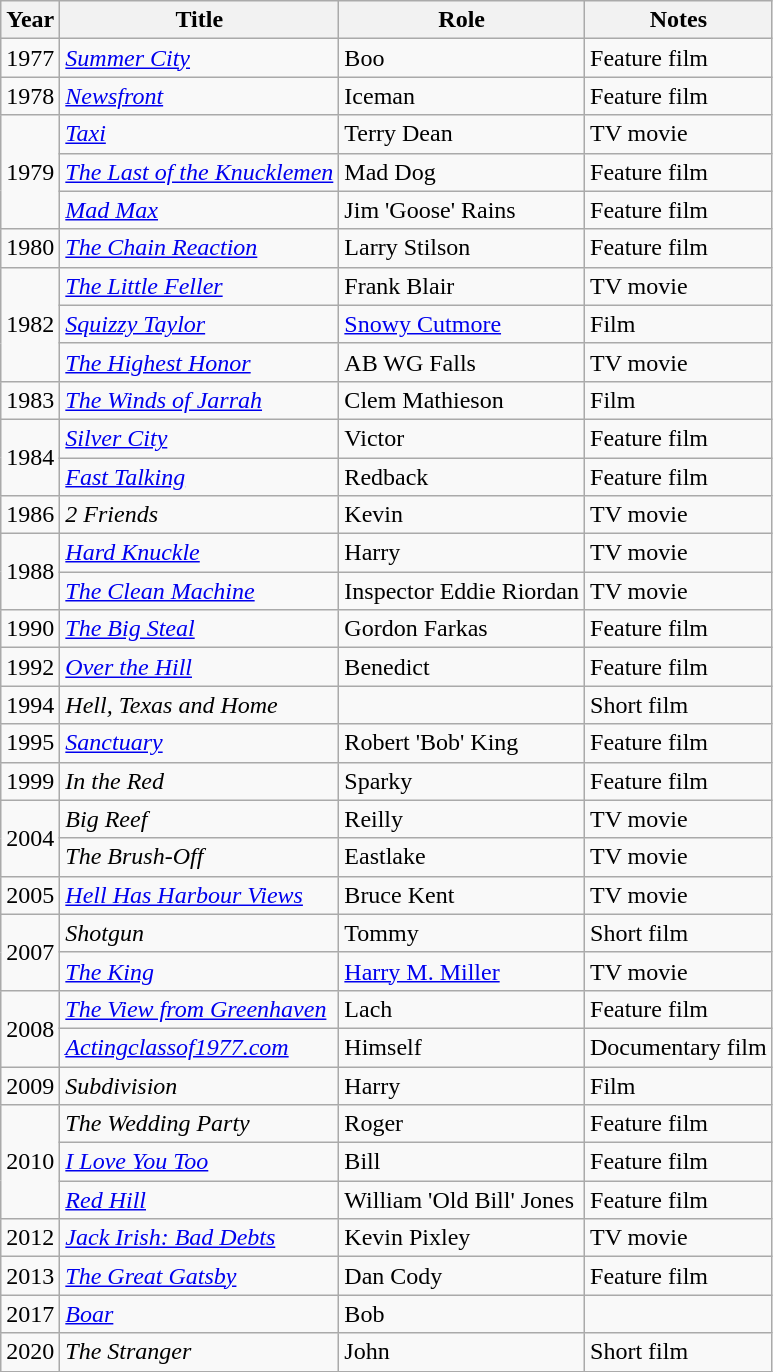<table class="wikitable">
<tr>
<th>Year</th>
<th>Title</th>
<th>Role</th>
<th>Notes</th>
</tr>
<tr>
<td>1977</td>
<td><em><a href='#'>Summer City</a></em></td>
<td>Boo</td>
<td>Feature film</td>
</tr>
<tr>
<td>1978</td>
<td><em><a href='#'>Newsfront</a></em></td>
<td>Iceman</td>
<td>Feature film</td>
</tr>
<tr>
<td rowspan="3">1979</td>
<td><em><a href='#'>Taxi</a></em></td>
<td>Terry Dean</td>
<td>TV movie</td>
</tr>
<tr>
<td><em><a href='#'>The Last of the Knucklemen</a></em></td>
<td>Mad Dog</td>
<td>Feature film</td>
</tr>
<tr>
<td><em><a href='#'>Mad Max</a></em></td>
<td>Jim 'Goose' Rains</td>
<td>Feature film</td>
</tr>
<tr>
<td>1980</td>
<td><em><a href='#'>The Chain Reaction</a></em></td>
<td>Larry Stilson</td>
<td>Feature film</td>
</tr>
<tr>
<td rowspan="3">1982</td>
<td><em><a href='#'>The Little Feller</a></em></td>
<td>Frank Blair</td>
<td>TV movie</td>
</tr>
<tr>
<td><em><a href='#'>Squizzy Taylor</a></em></td>
<td><a href='#'>Snowy Cutmore</a></td>
<td>Film</td>
</tr>
<tr>
<td><em><a href='#'>The Highest Honor</a></em></td>
<td>AB WG Falls</td>
<td>TV movie</td>
</tr>
<tr>
<td>1983</td>
<td><em><a href='#'>The Winds of Jarrah</a></em></td>
<td>Clem Mathieson</td>
<td>Film</td>
</tr>
<tr>
<td rowspan="2">1984</td>
<td><em><a href='#'>Silver City</a></em></td>
<td>Victor</td>
<td>Feature film</td>
</tr>
<tr>
<td><em><a href='#'>Fast Talking</a></em></td>
<td>Redback</td>
<td>Feature film</td>
</tr>
<tr>
<td>1986</td>
<td><em>2 Friends</em></td>
<td>Kevin</td>
<td>TV movie</td>
</tr>
<tr>
<td rowspan="2">1988</td>
<td><em><a href='#'>Hard Knuckle</a></em></td>
<td>Harry</td>
<td>TV movie</td>
</tr>
<tr>
<td><em><a href='#'>The Clean Machine</a></em></td>
<td>Inspector Eddie Riordan</td>
<td>TV movie</td>
</tr>
<tr>
<td>1990</td>
<td><em><a href='#'>The Big Steal</a></em></td>
<td>Gordon Farkas</td>
<td>Feature film</td>
</tr>
<tr>
<td>1992</td>
<td><em><a href='#'>Over the Hill</a></em></td>
<td>Benedict</td>
<td>Feature film</td>
</tr>
<tr>
<td>1994</td>
<td><em>Hell, Texas and Home</em></td>
<td></td>
<td>Short film</td>
</tr>
<tr>
<td>1995</td>
<td><em><a href='#'>Sanctuary</a></em></td>
<td>Robert 'Bob' King</td>
<td>Feature film</td>
</tr>
<tr>
<td>1999</td>
<td><em>In the Red</em></td>
<td>Sparky</td>
<td>Feature film</td>
</tr>
<tr>
<td rowspan="2">2004</td>
<td><em>Big Reef</em></td>
<td>Reilly</td>
<td>TV movie</td>
</tr>
<tr>
<td><em>The Brush-Off</em></td>
<td>Eastlake</td>
<td>TV movie</td>
</tr>
<tr>
<td>2005</td>
<td><em><a href='#'>Hell Has Harbour Views</a></em></td>
<td>Bruce Kent</td>
<td>TV movie</td>
</tr>
<tr>
<td rowspan="2">2007</td>
<td><em>Shotgun</em></td>
<td>Tommy</td>
<td>Short film</td>
</tr>
<tr>
<td><em><a href='#'>The King</a></em></td>
<td><a href='#'>Harry M. Miller</a></td>
<td>TV movie</td>
</tr>
<tr>
<td rowspan="2">2008</td>
<td><em><a href='#'>The View from Greenhaven</a></em></td>
<td>Lach</td>
<td>Feature film</td>
</tr>
<tr>
<td><em><a href='#'>Actingclassof1977.com</a></em></td>
<td>Himself</td>
<td>Documentary film</td>
</tr>
<tr>
<td>2009</td>
<td><em>Subdivision</em></td>
<td>Harry</td>
<td>Film</td>
</tr>
<tr>
<td rowspan="3">2010</td>
<td><em>The Wedding Party</em></td>
<td>Roger</td>
<td>Feature film</td>
</tr>
<tr>
<td><em><a href='#'>I Love You Too</a></em></td>
<td>Bill</td>
<td>Feature film</td>
</tr>
<tr>
<td><em><a href='#'>Red Hill</a></em></td>
<td>William 'Old Bill' Jones</td>
<td>Feature film</td>
</tr>
<tr>
<td>2012</td>
<td><em><a href='#'>Jack Irish: Bad Debts</a></em></td>
<td>Kevin Pixley</td>
<td>TV movie</td>
</tr>
<tr>
<td>2013</td>
<td><em><a href='#'>The Great Gatsby</a></em></td>
<td>Dan Cody</td>
<td>Feature film</td>
</tr>
<tr>
<td>2017</td>
<td><em><a href='#'>Boar</a></em></td>
<td>Bob</td>
<td></td>
</tr>
<tr>
<td>2020</td>
<td><em>The Stranger</em></td>
<td>John</td>
<td>Short film</td>
</tr>
</table>
